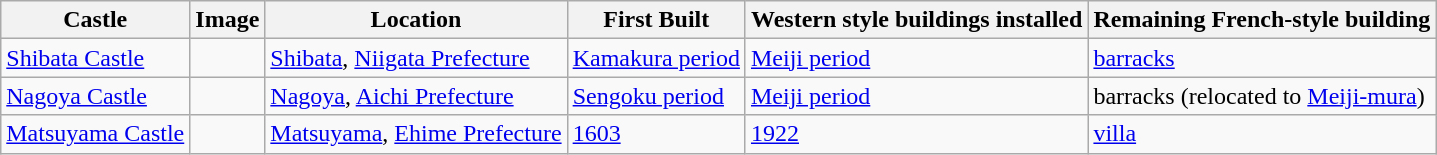<table class="wikitable sortable">
<tr>
<th>Castle</th>
<th>Image</th>
<th>Location</th>
<th data-sort-type=number>First Built</th>
<th>Western style buildings installed</th>
<th>Remaining French-style building</th>
</tr>
<tr>
<td><a href='#'>Shibata Castle</a></td>
<td></td>
<td><a href='#'>Shibata</a>, <a href='#'>Niigata Prefecture</a></td>
<td><a href='#'>Kamakura period</a></td>
<td><a href='#'>Meiji period</a></td>
<td><a href='#'>barracks</a></td>
</tr>
<tr>
<td><a href='#'>Nagoya Castle</a></td>
<td></td>
<td><a href='#'>Nagoya</a>, <a href='#'>Aichi Prefecture</a></td>
<td><a href='#'>Sengoku period</a></td>
<td><a href='#'>Meiji period</a></td>
<td>barracks (relocated to <a href='#'>Meiji-mura</a>)</td>
</tr>
<tr>
<td><a href='#'>Matsuyama Castle</a></td>
<td></td>
<td><a href='#'>Matsuyama</a>, <a href='#'>Ehime Prefecture</a></td>
<td><a href='#'>1603</a></td>
<td><a href='#'>1922</a></td>
<td><a href='#'>villa</a></td>
</tr>
</table>
